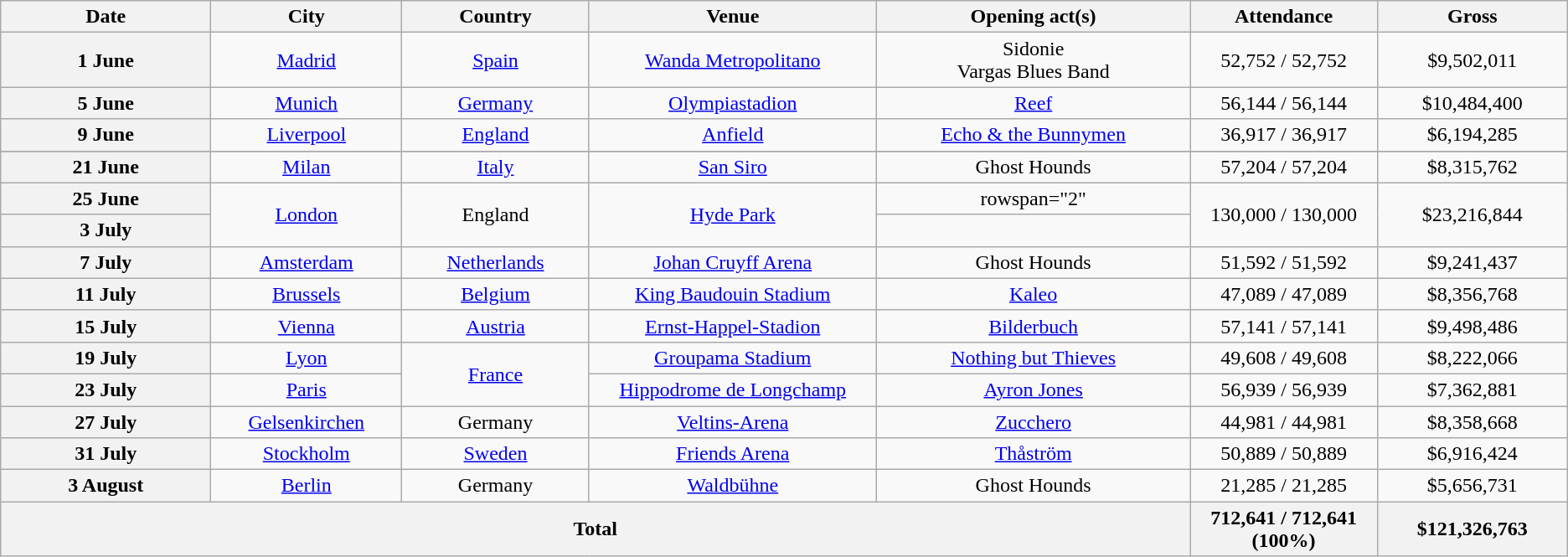<table class="wikitable plainrowheaders" style="text-align:center;">
<tr>
<th scope="col" style="width:12em;">Date</th>
<th scope="col" style="width:10em;">City</th>
<th scope="col" style="width:10em;">Country</th>
<th scope="col" style="width:16em;">Venue</th>
<th scope="col" style="width:18em;">Opening act(s)</th>
<th scope="col" style="width:10em;">Attendance</th>
<th scope="col" style="width:10em;">Gross</th>
</tr>
<tr>
<th scope="row" style="text-align:center;">1 June</th>
<td><a href='#'>Madrid</a></td>
<td><a href='#'>Spain</a></td>
<td><a href='#'>Wanda Metropolitano</a></td>
<td>Sidonie<br>Vargas Blues Band</td>
<td>52,752 / 52,752</td>
<td>$9,502,011</td>
</tr>
<tr>
<th scope="row" style="text-align:center;">5 June</th>
<td><a href='#'>Munich</a></td>
<td><a href='#'>Germany</a></td>
<td><a href='#'>Olympiastadion</a></td>
<td><a href='#'>Reef</a></td>
<td>56,144 / 56,144</td>
<td>$10,484,400</td>
</tr>
<tr>
<th scope="row" style="text-align:center;">9 June</th>
<td><a href='#'>Liverpool</a></td>
<td><a href='#'>England</a></td>
<td><a href='#'>Anfield</a></td>
<td><a href='#'>Echo & the Bunnymen</a></td>
<td>36,917 / 36,917</td>
<td>$6,194,285</td>
</tr>
<tr>
</tr>
<tr>
<th scope="row" style="text-align:center;">21 June</th>
<td><a href='#'>Milan</a></td>
<td><a href='#'>Italy</a></td>
<td><a href='#'>San Siro</a></td>
<td>Ghost Hounds</td>
<td>57,204 / 57,204</td>
<td>$8,315,762</td>
</tr>
<tr>
<th scope="row" style="text-align:center;">25 June</th>
<td rowspan="2"><a href='#'>London</a></td>
<td rowspan="2">England</td>
<td rowspan="2"><a href='#'>Hyde Park</a></td>
<td>rowspan="2" </td>
<td rowspan="2">130,000 / 130,000</td>
<td rowspan="2">$23,216,844</td>
</tr>
<tr>
<th scope="row" style="text-align:center;">3 July</th>
</tr>
<tr>
<th scope="row" style="text-align:center;">7 July</th>
<td><a href='#'>Amsterdam</a></td>
<td><a href='#'>Netherlands</a></td>
<td><a href='#'>Johan Cruyff Arena</a></td>
<td>Ghost Hounds</td>
<td>51,592 / 51,592</td>
<td>$9,241,437</td>
</tr>
<tr>
<th scope="row" style="text-align:center;">11 July</th>
<td><a href='#'>Brussels</a></td>
<td><a href='#'>Belgium</a></td>
<td><a href='#'>King Baudouin Stadium</a></td>
<td><a href='#'>Kaleo</a></td>
<td>47,089 / 47,089</td>
<td>$8,356,768</td>
</tr>
<tr>
<th scope="row" style="text-align:center;">15 July</th>
<td><a href='#'>Vienna</a></td>
<td><a href='#'>Austria</a></td>
<td><a href='#'>Ernst-Happel-Stadion</a></td>
<td><a href='#'>Bilderbuch</a></td>
<td>57,141 / 57,141</td>
<td>$9,498,486</td>
</tr>
<tr>
<th scope="row" style="text-align:center;">19 July</th>
<td><a href='#'>Lyon</a></td>
<td rowspan="2"><a href='#'>France</a></td>
<td><a href='#'>Groupama Stadium</a></td>
<td><a href='#'>Nothing but Thieves</a></td>
<td>49,608 / 49,608</td>
<td>$8,222,066</td>
</tr>
<tr>
<th scope="row" style="text-align:center;">23 July</th>
<td><a href='#'>Paris</a></td>
<td><a href='#'>Hippodrome de Longchamp</a></td>
<td><a href='#'>Ayron Jones</a></td>
<td>56,939 / 56,939</td>
<td>$7,362,881</td>
</tr>
<tr>
<th scope="row" style="text-align:center;">27 July</th>
<td><a href='#'>Gelsenkirchen</a></td>
<td>Germany</td>
<td><a href='#'>Veltins-Arena</a></td>
<td><a href='#'>Zucchero</a></td>
<td>44,981 / 44,981</td>
<td>$8,358,668</td>
</tr>
<tr>
<th scope="row" style="text-align:center;">31 July</th>
<td><a href='#'>Stockholm</a></td>
<td><a href='#'>Sweden</a></td>
<td><a href='#'>Friends Arena</a></td>
<td><a href='#'>Thåström</a></td>
<td>50,889 / 50,889</td>
<td>$6,916,424</td>
</tr>
<tr>
<th scope="row" style="text-align:center;">3 August</th>
<td><a href='#'>Berlin</a></td>
<td>Germany</td>
<td><a href='#'>Waldbühne</a></td>
<td>Ghost Hounds</td>
<td>21,285 / 21,285</td>
<td>$5,656,731</td>
</tr>
<tr>
<th colspan="5">Total</th>
<th>712,641 / 712,641<br>(100%)</th>
<th>$121,326,763</th>
</tr>
</table>
